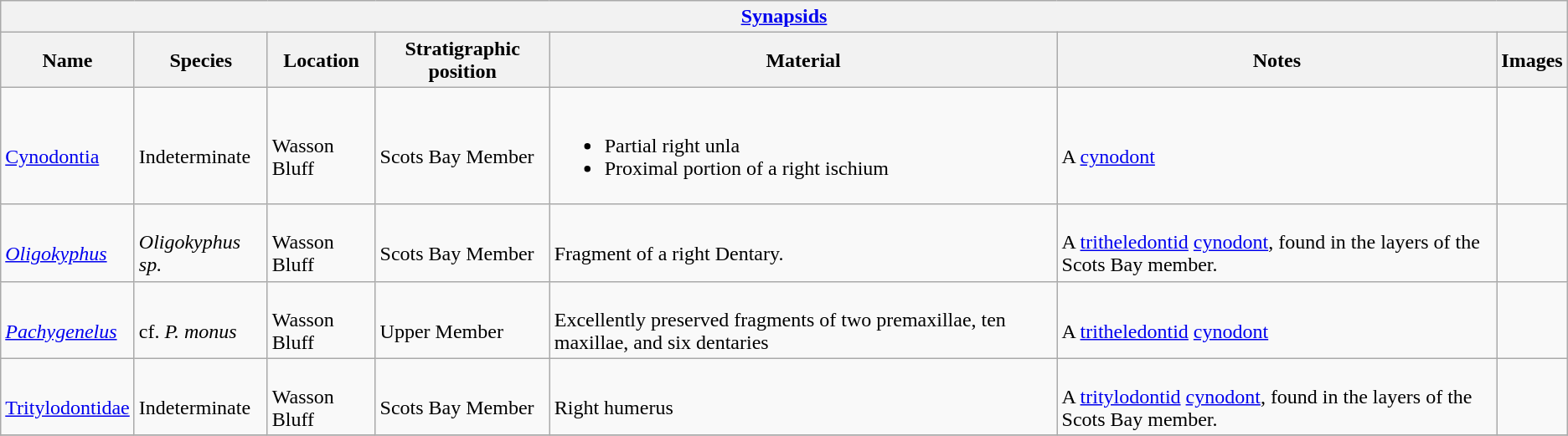<table class="wikitable" align="center">
<tr>
<th colspan="7" align="center"><strong><a href='#'>Synapsids</a></strong></th>
</tr>
<tr>
<th>Name</th>
<th>Species</th>
<th>Location</th>
<th>Stratigraphic position</th>
<th>Material</th>
<th>Notes</th>
<th>Images</th>
</tr>
<tr>
<td><br><a href='#'>Cynodontia</a></td>
<td><br>Indeterminate</td>
<td><br>Wasson Bluff</td>
<td><br>Scots Bay Member</td>
<td><br><ul><li>Partial right unla</li><li>Proximal portion of a right ischium</li></ul></td>
<td><br>A  <a href='#'>cynodont</a></td>
</tr>
<tr>
<td><br><em><a href='#'>Oligokyphus</a></em></td>
<td><br><em>Oligokyphus sp.</em></td>
<td><br>Wasson Bluff</td>
<td><br>Scots Bay Member</td>
<td><br>Fragment of a right Dentary.</td>
<td><br>A <a href='#'>tritheledontid</a> <a href='#'>cynodont</a>, found in the layers of the Scots Bay member.</td>
<td><br></td>
</tr>
<tr>
<td><br><em><a href='#'>Pachygenelus</a></em></td>
<td><br>cf. <em>P. monus</em></td>
<td><br>Wasson Bluff</td>
<td><br>Upper Member</td>
<td><br>Excellently preserved fragments of two premaxillae, ten maxillae, and six dentaries</td>
<td><br>A <a href='#'>tritheledontid</a> <a href='#'>cynodont</a></td>
<td><br></td>
</tr>
<tr>
<td><br><a href='#'>Tritylodontidae</a></td>
<td><br>Indeterminate</td>
<td><br>Wasson Bluff</td>
<td><br>Scots Bay Member</td>
<td><br>Right humerus</td>
<td><br>A <a href='#'>tritylodontid</a> <a href='#'>cynodont</a>, found in the layers of the Scots Bay member.</td>
<td></td>
</tr>
<tr>
</tr>
</table>
